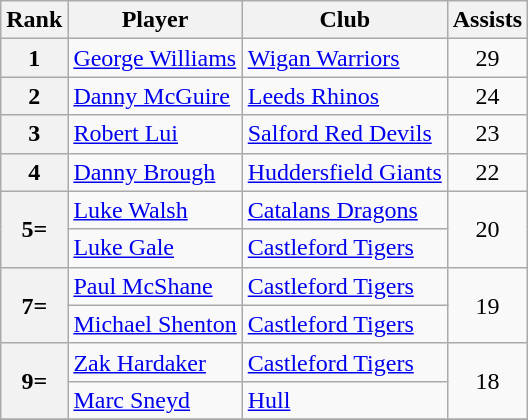<table class="wikitable" style="text-align:center">
<tr>
<th>Rank</th>
<th>Player</th>
<th>Club</th>
<th>Assists</th>
</tr>
<tr>
<th>1</th>
<td align="left"> <a href='#'>George Williams</a></td>
<td align="left"> <a href='#'>Wigan Warriors</a></td>
<td>29</td>
</tr>
<tr>
<th>2</th>
<td align="left"> <a href='#'>Danny McGuire</a></td>
<td align="left"> <a href='#'>Leeds Rhinos</a></td>
<td>24</td>
</tr>
<tr>
<th>3</th>
<td align="left"> <a href='#'>Robert Lui</a></td>
<td align="left"> <a href='#'>Salford Red Devils</a></td>
<td>23</td>
</tr>
<tr>
<th>4</th>
<td align="left"> <a href='#'>Danny Brough</a></td>
<td align="left"> <a href='#'>Huddersfield Giants</a></td>
<td>22</td>
</tr>
<tr>
<th rowspan=2>5=</th>
<td align="left"> <a href='#'>Luke Walsh</a></td>
<td align="left"> <a href='#'>Catalans Dragons</a></td>
<td rowspan=2>20</td>
</tr>
<tr>
<td align="left"> <a href='#'>Luke Gale</a></td>
<td align="left"> <a href='#'>Castleford Tigers</a></td>
</tr>
<tr>
<th rowspan=2>7=</th>
<td align="left"> <a href='#'>Paul McShane</a></td>
<td align="left"> <a href='#'>Castleford Tigers</a></td>
<td rowspan=2>19</td>
</tr>
<tr>
<td align="left"> <a href='#'>Michael Shenton</a></td>
<td align="left"> <a href='#'>Castleford Tigers</a></td>
</tr>
<tr>
<th rowspan=2>9=</th>
<td align="left"> <a href='#'>Zak Hardaker</a></td>
<td align="left"> <a href='#'>Castleford Tigers</a></td>
<td rowspan=2>18</td>
</tr>
<tr>
<td align="left"> <a href='#'>Marc Sneyd</a></td>
<td align="left"> <a href='#'>Hull</a></td>
</tr>
<tr>
</tr>
</table>
